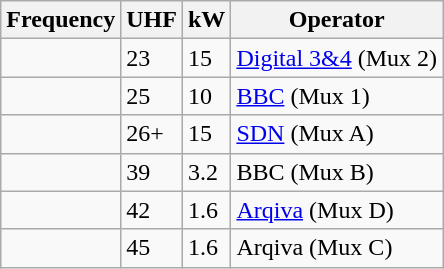<table class="wikitable sortable">
<tr>
<th>Frequency</th>
<th>UHF</th>
<th>kW</th>
<th>Operator</th>
</tr>
<tr>
<td></td>
<td>23</td>
<td>15</td>
<td><a href='#'>Digital 3&4</a> (Mux 2)</td>
</tr>
<tr>
<td></td>
<td>25</td>
<td>10</td>
<td><a href='#'>BBC</a> (Mux 1)</td>
</tr>
<tr>
<td></td>
<td>26+</td>
<td>15</td>
<td><a href='#'>SDN</a> (Mux A)</td>
</tr>
<tr>
<td></td>
<td>39</td>
<td>3.2</td>
<td>BBC (Mux B)</td>
</tr>
<tr>
<td></td>
<td>42</td>
<td>1.6</td>
<td><a href='#'>Arqiva</a> (Mux D)</td>
</tr>
<tr>
<td></td>
<td>45</td>
<td>1.6</td>
<td>Arqiva (Mux C)</td>
</tr>
</table>
